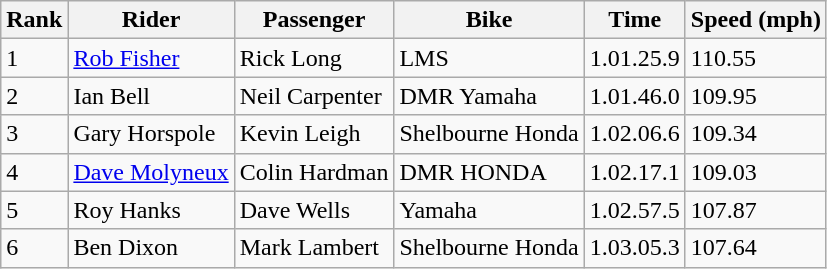<table class="wikitable">
<tr>
<th>Rank</th>
<th>Rider</th>
<th>Passenger</th>
<th>Bike</th>
<th>Time</th>
<th>Speed (mph)</th>
</tr>
<tr>
<td>1</td>
<td> <a href='#'>Rob Fisher</a></td>
<td>Rick Long</td>
<td>LMS</td>
<td>1.01.25.9</td>
<td>110.55</td>
</tr>
<tr>
<td>2</td>
<td> Ian Bell</td>
<td>Neil Carpenter</td>
<td>DMR Yamaha</td>
<td>1.01.46.0</td>
<td>109.95</td>
</tr>
<tr>
<td>3</td>
<td> Gary Horspole</td>
<td>Kevin Leigh</td>
<td>Shelbourne Honda</td>
<td>1.02.06.6</td>
<td>109.34</td>
</tr>
<tr>
<td>4</td>
<td> <a href='#'>Dave Molyneux</a></td>
<td>Colin Hardman</td>
<td>DMR HONDA</td>
<td>1.02.17.1</td>
<td>109.03</td>
</tr>
<tr>
<td>5</td>
<td> Roy Hanks</td>
<td>Dave Wells</td>
<td>Yamaha</td>
<td>1.02.57.5</td>
<td>107.87</td>
</tr>
<tr>
<td>6</td>
<td> Ben Dixon</td>
<td>Mark Lambert</td>
<td>Shelbourne Honda</td>
<td>1.03.05.3</td>
<td>107.64</td>
</tr>
</table>
